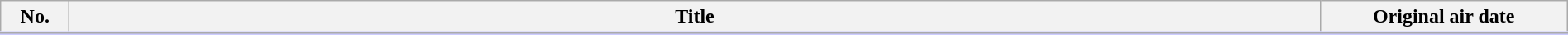<table class="plainrowheaders wikitable" style="width:100%; margin:auto; background:#FFF;">
<tr style="border-bottom: 3px solid #CCF;">
<th style="width:3em;">No.</th>
<th>Title</th>
<th style="width:12em;">Original air date</th>
</tr>
<tr>
</tr>
</table>
